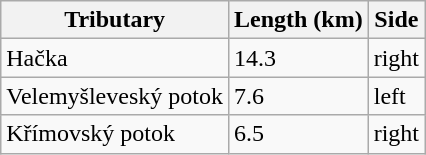<table class="wikitable">
<tr>
<th>Tributary</th>
<th>Length (km)</th>
<th>Side</th>
</tr>
<tr>
<td>Hačka</td>
<td>14.3</td>
<td>right</td>
</tr>
<tr>
<td>Velemyšleveský potok</td>
<td>7.6</td>
<td>left</td>
</tr>
<tr>
<td>Křímovský potok</td>
<td>6.5</td>
<td>right</td>
</tr>
</table>
